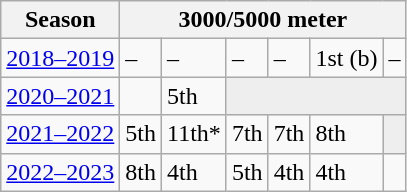<table class="wikitable" style="display: inline-table;">
<tr>
<th>Season</th>
<th colspan="6">3000/5000 meter</th>
</tr>
<tr>
<td><a href='#'>2018–2019</a></td>
<td>–</td>
<td>–</td>
<td>–</td>
<td>–</td>
<td>1st (b)</td>
<td>–</td>
</tr>
<tr>
<td><a href='#'>2020–2021</a></td>
<td></td>
<td>5th</td>
<td colspan="4" bgcolor=#EEEEEE></td>
</tr>
<tr>
<td><a href='#'>2021–2022</a></td>
<td>5th</td>
<td>11th*</td>
<td>7th</td>
<td>7th</td>
<td>8th</td>
<td colspan="1" bgcolor=#EEEEEE></td>
</tr>
<tr>
<td><a href='#'>2022–2023</a></td>
<td>8th</td>
<td>4th</td>
<td>5th</td>
<td>4th</td>
<td>4th</td>
<td></td>
</tr>
</table>
